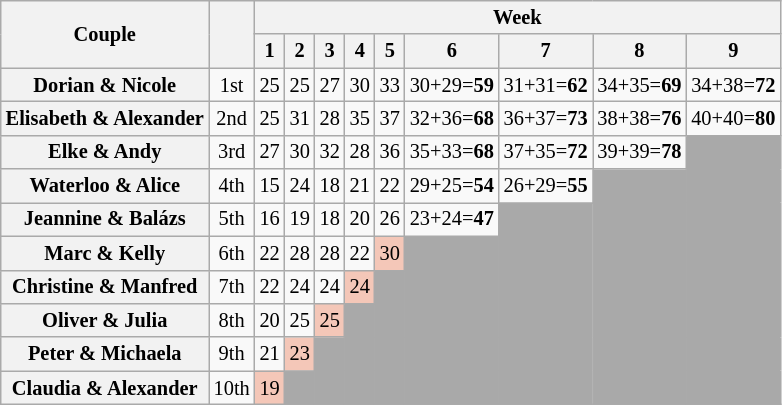<table class="wikitable sortable" style="text-align:center; font-size:85%">
<tr>
<th rowspan="2" scope="col" style="text-align:center; ">Couple</th>
<th rowspan="2" scope="col" style="text-align:center; "></th>
<th colspan="9">Week</th>
</tr>
<tr>
<th scope="col">1</th>
<th scope="col">2</th>
<th scope="col">3</th>
<th scope="col">4</th>
<th scope="col">5</th>
<th scope="col">6</th>
<th scope="col">7</th>
<th scope="col">8</th>
<th scope="col">9</th>
</tr>
<tr>
<th scope="row">Dorian & Nicole</th>
<td>1st</td>
<td>25</td>
<td>25</td>
<td>27</td>
<td>30</td>
<td>33</td>
<td>30+29=<strong>59</strong></td>
<td>31+31=<strong>62</strong></td>
<td>34+35=<strong>69</strong></td>
<td>34+38=<strong>72</strong></td>
</tr>
<tr>
<th scope="row">Elisabeth & Alexander</th>
<td>2nd</td>
<td>25</td>
<td>31</td>
<td>28</td>
<td>35</td>
<td>37</td>
<td>32+36=<strong>68</strong></td>
<td>36+37=<strong>73</strong></td>
<td>38+38=<strong>76</strong></td>
<td>40+40=<strong>80</strong></td>
</tr>
<tr>
<th scope="row">Elke & Andy</th>
<td>3rd</td>
<td>27</td>
<td>30</td>
<td>32</td>
<td>28</td>
<td>36</td>
<td>35+33=<strong>68</strong></td>
<td>37+35=<strong>72</strong></td>
<td>39+39=<strong>78</strong></td>
<td rowspan="8" bgcolor="darkgray"></td>
</tr>
<tr>
<th scope="row">Waterloo & Alice</th>
<td>4th</td>
<td>15</td>
<td>24</td>
<td>18</td>
<td>21</td>
<td>22</td>
<td>29+25=<strong>54</strong></td>
<td>26+29=<strong>55</strong></td>
<td rowspan="7" bgcolor="darkgray"></td>
</tr>
<tr>
<th scope="row">Jeannine & Balázs</th>
<td>5th</td>
<td>16</td>
<td>19</td>
<td>18</td>
<td>20</td>
<td>26</td>
<td>23+24=<strong>47</strong></td>
<td rowspan="6" bgcolor="darkgray"></td>
</tr>
<tr>
<th scope="row">Marc & Kelly</th>
<td>6th</td>
<td>22</td>
<td>28</td>
<td>28</td>
<td>22</td>
<td bgcolor="f4c7b8">30</td>
<td rowspan="5" bgcolor="darkgray"></td>
</tr>
<tr>
<th scope="row">Christine & Manfred</th>
<td>7th</td>
<td>22</td>
<td>24</td>
<td>24</td>
<td bgcolor="f4c7b8">24</td>
<td rowspan="4" bgcolor="darkgray"></td>
</tr>
<tr>
<th scope="row">Oliver & Julia</th>
<td>8th</td>
<td>20</td>
<td>25</td>
<td bgcolor="f4c7b8">25</td>
<td rowspan="3" bgcolor="darkgray"></td>
</tr>
<tr>
<th scope="row">Peter & Michaela</th>
<td>9th</td>
<td>21</td>
<td bgcolor="f4c7b8">23</td>
<td rowspan="2" bgcolor="darkgray"></td>
</tr>
<tr>
<th scope="row">Claudia & Alexander</th>
<td>10th</td>
<td bgcolor="f4c7b8">19</td>
<td bgcolor="darkgray"></td>
</tr>
</table>
